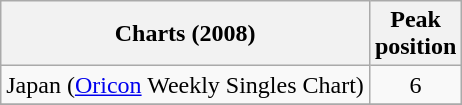<table class="wikitable sortable">
<tr>
<th>Charts (2008)</th>
<th>Peak<br>position</th>
</tr>
<tr>
<td>Japan (<a href='#'>Oricon</a> Weekly Singles Chart)</td>
<td style="text-align:center;">6</td>
</tr>
<tr>
</tr>
</table>
